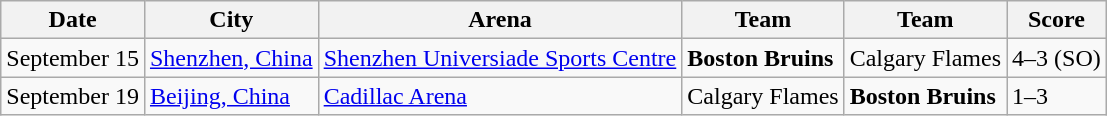<table class="wikitable">
<tr>
<th>Date</th>
<th>City</th>
<th>Arena</th>
<th>Team</th>
<th>Team</th>
<th>Score</th>
</tr>
<tr>
<td>September 15</td>
<td><a href='#'>Shenzhen, China</a></td>
<td><a href='#'>Shenzhen Universiade Sports Centre</a></td>
<td><strong>Boston Bruins</strong></td>
<td>Calgary Flames</td>
<td>4–3 (SO)</td>
</tr>
<tr>
<td>September 19</td>
<td><a href='#'>Beijing, China</a></td>
<td><a href='#'>Cadillac Arena</a></td>
<td>Calgary Flames</td>
<td><strong>Boston Bruins</strong></td>
<td>1–3</td>
</tr>
</table>
